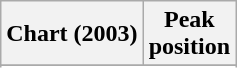<table class="wikitable sortable plainrowheaders" style="text-align:center">
<tr>
<th scope="col">Chart (2003)</th>
<th scope="col">Peak<br>position</th>
</tr>
<tr>
</tr>
<tr>
</tr>
<tr>
</tr>
<tr>
</tr>
<tr>
</tr>
<tr>
</tr>
<tr>
</tr>
<tr>
</tr>
</table>
